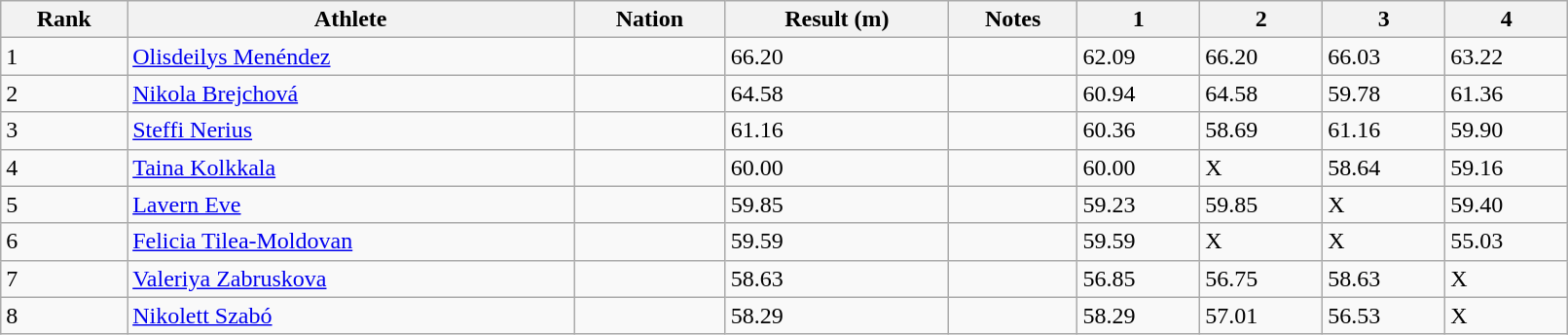<table class="wikitable" style="text=align:center;" width=85%>
<tr>
<th>Rank</th>
<th>Athlete</th>
<th>Nation</th>
<th>Result (m)</th>
<th>Notes</th>
<th>1</th>
<th>2</th>
<th>3</th>
<th>4</th>
</tr>
<tr>
<td>1</td>
<td><a href='#'>Olisdeilys Menéndez</a></td>
<td></td>
<td>66.20</td>
<td></td>
<td>62.09</td>
<td>66.20</td>
<td>66.03</td>
<td>63.22</td>
</tr>
<tr>
<td>2</td>
<td><a href='#'>Nikola Brejchová</a></td>
<td></td>
<td>64.58</td>
<td></td>
<td>60.94</td>
<td>64.58</td>
<td>59.78</td>
<td>61.36</td>
</tr>
<tr>
<td>3</td>
<td><a href='#'>Steffi Nerius</a></td>
<td></td>
<td>61.16</td>
<td></td>
<td>60.36</td>
<td>58.69</td>
<td>61.16</td>
<td>59.90</td>
</tr>
<tr>
<td>4</td>
<td><a href='#'>Taina Kolkkala</a></td>
<td></td>
<td>60.00</td>
<td></td>
<td>60.00</td>
<td>X</td>
<td>58.64</td>
<td>59.16</td>
</tr>
<tr>
<td>5</td>
<td><a href='#'>Lavern Eve</a></td>
<td></td>
<td>59.85</td>
<td></td>
<td>59.23</td>
<td>59.85</td>
<td>X</td>
<td>59.40</td>
</tr>
<tr>
<td>6</td>
<td><a href='#'>Felicia Tilea-Moldovan</a></td>
<td></td>
<td>59.59</td>
<td></td>
<td>59.59</td>
<td>X</td>
<td>X</td>
<td>55.03</td>
</tr>
<tr>
<td>7</td>
<td><a href='#'>Valeriya Zabruskova</a></td>
<td></td>
<td>58.63</td>
<td></td>
<td>56.85</td>
<td>56.75</td>
<td>58.63</td>
<td>X</td>
</tr>
<tr>
<td>8</td>
<td><a href='#'>Nikolett Szabó</a></td>
<td></td>
<td>58.29</td>
<td></td>
<td>58.29</td>
<td>57.01</td>
<td>56.53</td>
<td>X</td>
</tr>
</table>
